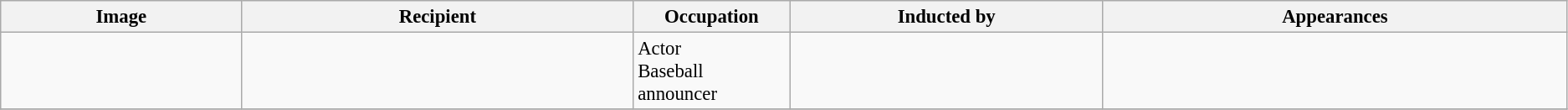<table class="wikitable" style="font-size: 95%">
<tr>
<th class="unsortable">Image</th>
<th style="width:25%;">Recipient<br></th>
<th style="width:10%;">Occupation</th>
<th style="width:20%;">Inducted by</th>
<th class="unsortable">Appearances</th>
</tr>
<tr>
<td></td>
<td></td>
<td>Actor<br>Baseball announcer</td>
<td></td>
<td></td>
</tr>
<tr>
</tr>
</table>
